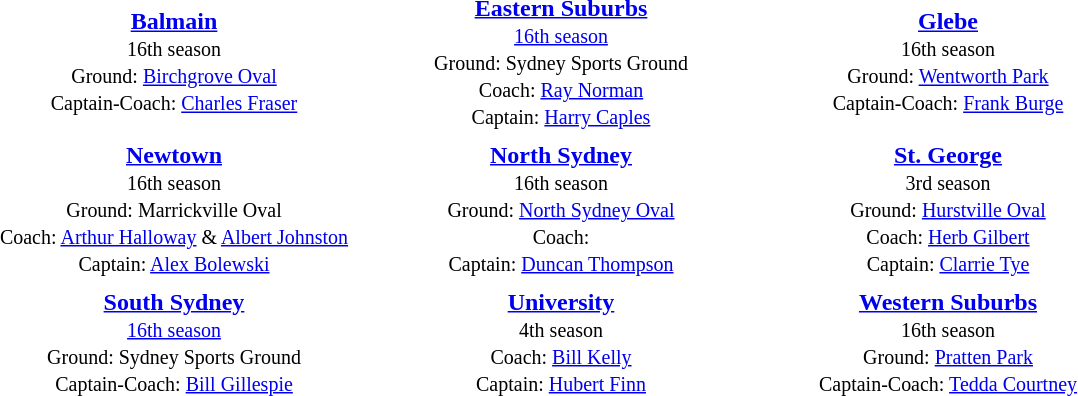<table align="center" class="toccolours" style="text-valign: center;" cellpadding=3 cellspacing=2>
<tr>
<th width=250></th>
<th width=250></th>
<th width=250></th>
</tr>
<tr>
<td align="center"><strong><a href='#'>Balmain</a></strong><br><small>16th season<br>Ground: <a href='#'>Birchgrove Oval</a><br>Captain-Coach: <a href='#'>Charles Fraser</a> <br> </small></td>
<td align="center"><strong><a href='#'>Eastern Suburbs</a></strong><br><small><a href='#'>16th season</a><br>Ground: Sydney Sports Ground <br>Coach: <a href='#'>Ray Norman</a><br>Captain: <a href='#'>Harry Caples</a></small></td>
<td align="center"><strong><a href='#'>Glebe</a></strong><br><small>16th season<br>Ground: <a href='#'>Wentworth Park</a> <br>Captain-Coach: <a href='#'>Frank Burge</a> <br></small></td>
</tr>
<tr>
<td align="center"><strong><a href='#'>Newtown</a></strong><br><small>16th season<br>Ground: Marrickville Oval <br>Coach: <a href='#'>Arthur Halloway</a> & <a href='#'>Albert Johnston</a><br>Captain: <a href='#'>Alex Bolewski</a> </small></td>
<td align="center"><strong><a href='#'>North Sydney</a></strong><br><small>16th season<br>Ground: <a href='#'>North Sydney Oval</a>  <br>Coach: <br>Captain: <a href='#'>Duncan Thompson</a> </small></td>
<td align="center"><strong><a href='#'>St. George</a></strong><br><small>3rd season<br>Ground: <a href='#'>Hurstville Oval</a> <br>Coach: <a href='#'>Herb Gilbert</a> <br>Captain: <a href='#'>Clarrie Tye</a></small></td>
</tr>
<tr>
<td align="center"><strong><a href='#'>South Sydney</a></strong><br><small><a href='#'>16th season</a><br>Ground: Sydney Sports Ground <br>Captain-Coach: <a href='#'>Bill Gillespie</a> </small></td>
<td align="center"><strong><a href='#'>University</a></strong><br><small>4th season<br>Coach: <a href='#'>Bill Kelly</a><br>Captain: <a href='#'>Hubert Finn</a></small></td>
<td align="center"><strong><a href='#'>Western Suburbs</a></strong><br><small>16th season<br>Ground: <a href='#'>Pratten Park</a><br>Captain-Coach: <a href='#'>Tedda Courtney</a> </small></td>
</tr>
</table>
